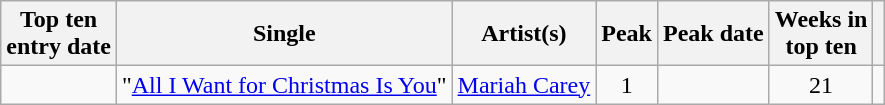<table class="wikitable">
<tr>
<th>Top ten<br>entry date</th>
<th>Single</th>
<th>Artist(s)</th>
<th data-sort-type="number">Peak</th>
<th>Peak date</th>
<th data-sort-type="number">Weeks in<br>top ten</th>
<th></th>
</tr>
<tr>
<td></td>
<td>"<a href='#'>All I Want for Christmas Is You</a>" </td>
<td><a href='#'>Mariah Carey</a></td>
<td style="text-align:center;">1</td>
<td></td>
<td style="text-align:center;">21</td>
<td></td>
</tr>
</table>
